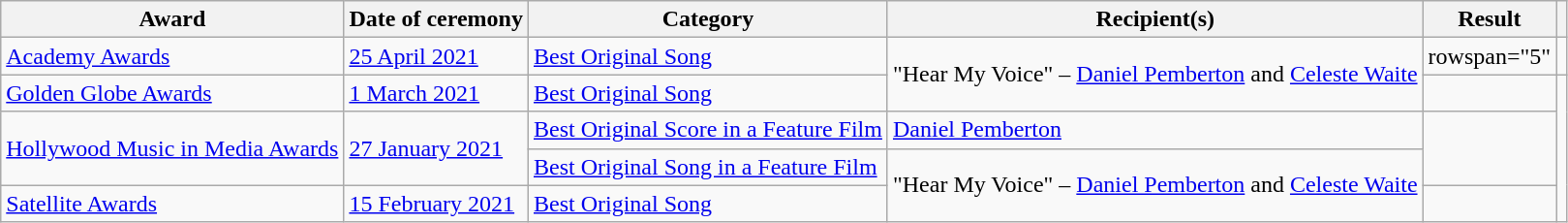<table class="wikitable unsortable plainrowheaders">
<tr>
<th>Award</th>
<th>Date of ceremony</th>
<th scope="col">Category</th>
<th scope="col">Recipient(s)</th>
<th scope="col">Result</th>
<th></th>
</tr>
<tr>
<td><a href='#'>Academy Awards</a></td>
<td><a href='#'>25 April 2021</a></td>
<td><a href='#'>Best Original Song</a></td>
<td rowspan="2">"Hear My Voice" – <a href='#'>Daniel Pemberton</a> and <a href='#'>Celeste Waite</a></td>
<td>rowspan="5" </td>
<td align="center"></td>
</tr>
<tr>
<td><a href='#'>Golden Globe Awards</a></td>
<td><a href='#'>1 March 2021</a></td>
<td><a href='#'>Best Original Song</a></td>
<td align="center"></td>
</tr>
<tr>
<td rowspan="2"><a href='#'>Hollywood Music in Media Awards</a></td>
<td rowspan="2"><a href='#'>27 January 2021</a></td>
<td><a href='#'>Best Original Score in a Feature Film</a></td>
<td><a href='#'>Daniel Pemberton</a></td>
<td rowspan="2" align="center"></td>
</tr>
<tr>
<td><a href='#'>Best Original Song in a Feature Film</a></td>
<td rowspan="2">"Hear My Voice" – <a href='#'>Daniel Pemberton</a> and <a href='#'>Celeste Waite</a></td>
</tr>
<tr>
<td><a href='#'>Satellite Awards</a></td>
<td><a href='#'>15 February 2021</a></td>
<td><a href='#'>Best Original Song</a></td>
<td align="center"></td>
</tr>
</table>
